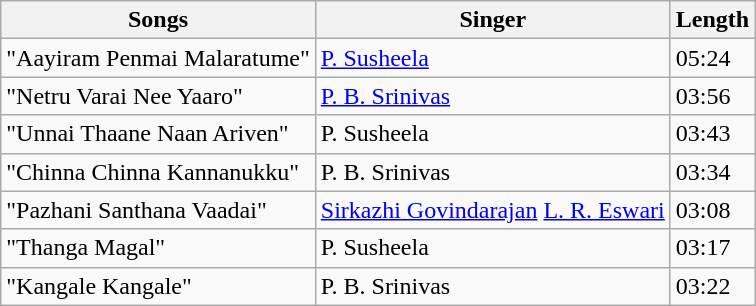<table class="wikitable">
<tr>
<th>Songs</th>
<th>Singer</th>
<th>Length</th>
</tr>
<tr>
<td>"Aayiram Penmai Malaratume"</td>
<td><a href='#'>P. Susheela</a></td>
<td>05:24</td>
</tr>
<tr>
<td>"Netru Varai Nee Yaaro"</td>
<td><a href='#'>P. B. Srinivas</a></td>
<td>03:56</td>
</tr>
<tr>
<td>"Unnai Thaane Naan Ariven"</td>
<td>P. Susheela</td>
<td>03:43</td>
</tr>
<tr>
<td>"Chinna Chinna Kannanukku"</td>
<td>P. B. Srinivas</td>
<td>03:34</td>
</tr>
<tr>
<td>"Pazhani Santhana Vaadai"</td>
<td><a href='#'>Sirkazhi Govindarajan</a> <a href='#'>L. R. Eswari</a></td>
<td>03:08</td>
</tr>
<tr>
<td>"Thanga Magal"</td>
<td>P. Susheela</td>
<td>03:17</td>
</tr>
<tr>
<td>"Kangale Kangale"</td>
<td>P. B. Srinivas</td>
<td>03:22</td>
</tr>
</table>
